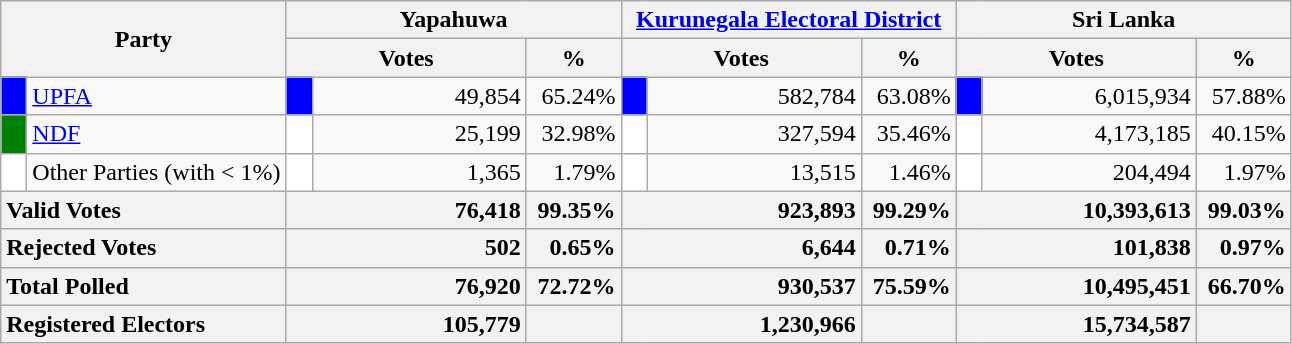<table class="wikitable">
<tr>
<th colspan="2" width="144px"rowspan="2">Party</th>
<th colspan="3" width="216px">Yapahuwa</th>
<th colspan="3" width="216px"><a href='#'>Kurunegala Electoral District</a></th>
<th colspan="3" width="216px">Sri Lanka</th>
</tr>
<tr>
<th colspan="2" width="144px">Votes</th>
<th>%</th>
<th colspan="2" width="144px">Votes</th>
<th>%</th>
<th colspan="2" width="144px">Votes</th>
<th>%</th>
</tr>
<tr>
<td style="background-color:blue;" width="10px"></td>
<td style="text-align:left;"><a href='#'>UPFA</a></td>
<td style="background-color:blue;" width="10px"></td>
<td style="text-align:right;">49,854</td>
<td style="text-align:right;">65.24%</td>
<td style="background-color:blue;" width="10px"></td>
<td style="text-align:right;">582,784</td>
<td style="text-align:right;">63.08%</td>
<td style="background-color:blue;" width="10px"></td>
<td style="text-align:right;">6,015,934</td>
<td style="text-align:right;">57.88%</td>
</tr>
<tr>
<td style="background-color:green;" width="10px"></td>
<td style="text-align:left;"><a href='#'>NDF</a></td>
<td style="background-color:white;" width="10px"></td>
<td style="text-align:right;">25,199</td>
<td style="text-align:right;">32.98%</td>
<td style="background-color:white;" width="10px"></td>
<td style="text-align:right;">327,594</td>
<td style="text-align:right;">35.46%</td>
<td style="background-color:white;" width="10px"></td>
<td style="text-align:right;">4,173,185</td>
<td style="text-align:right;">40.15%</td>
</tr>
<tr>
<td style="background-color:white;" width="10px"></td>
<td style="text-align:left;">Other Parties (with < 1%)</td>
<td style="background-color:white;" width="10px"></td>
<td style="text-align:right;">1,365</td>
<td style="text-align:right;">1.79%</td>
<td style="background-color:white;" width="10px"></td>
<td style="text-align:right;">13,515</td>
<td style="text-align:right;">1.46%</td>
<td style="background-color:white;" width="10px"></td>
<td style="text-align:right;">204,494</td>
<td style="text-align:right;">1.97%</td>
</tr>
<tr>
<th colspan="2" width="144px"style="text-align:left;">Valid Votes</th>
<th style="text-align:right;"colspan="2" width="144px">76,418</th>
<th style="text-align:right;">99.35%</th>
<th style="text-align:right;"colspan="2" width="144px">923,893</th>
<th style="text-align:right;">99.29%</th>
<th style="text-align:right;"colspan="2" width="144px">10,393,613</th>
<th style="text-align:right;">99.03%</th>
</tr>
<tr>
<th colspan="2" width="144px"style="text-align:left;">Rejected Votes</th>
<th style="text-align:right;"colspan="2" width="144px">502</th>
<th style="text-align:right;">0.65%</th>
<th style="text-align:right;"colspan="2" width="144px">6,644</th>
<th style="text-align:right;">0.71%</th>
<th style="text-align:right;"colspan="2" width="144px">101,838</th>
<th style="text-align:right;">0.97%</th>
</tr>
<tr>
<th colspan="2" width="144px"style="text-align:left;">Total Polled</th>
<th style="text-align:right;"colspan="2" width="144px">76,920</th>
<th style="text-align:right;">72.72%</th>
<th style="text-align:right;"colspan="2" width="144px">930,537</th>
<th style="text-align:right;">75.59%</th>
<th style="text-align:right;"colspan="2" width="144px">10,495,451</th>
<th style="text-align:right;">66.70%</th>
</tr>
<tr>
<th colspan="2" width="144px"style="text-align:left;">Registered Electors</th>
<th style="text-align:right;"colspan="2" width="144px">105,779</th>
<th></th>
<th style="text-align:right;"colspan="2" width="144px">1,230,966</th>
<th></th>
<th style="text-align:right;"colspan="2" width="144px">15,734,587</th>
<th></th>
</tr>
</table>
